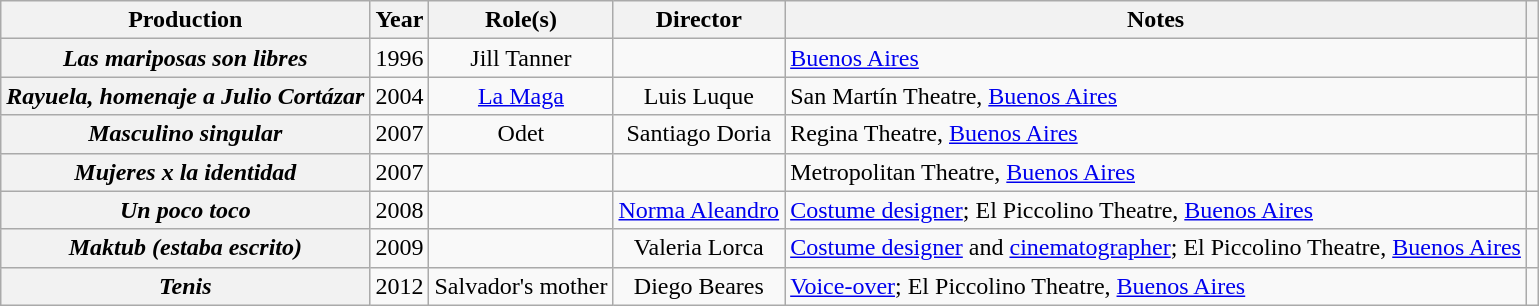<table class="wikitable sortable plainrowheaders" style="text-align:center;">
<tr>
<th scope="col">Production</th>
<th scope="col">Year</th>
<th scope="col">Role(s)</th>
<th>Director</th>
<th scope="col">Notes</th>
<th class="unsortable" scope="col"></th>
</tr>
<tr>
<th scope="row"><em>Las mariposas son libres</em></th>
<td>1996</td>
<td>Jill Tanner</td>
<td></td>
<td align="left"><a href='#'>Buenos Aires</a></td>
<td></td>
</tr>
<tr>
<th scope="row"><em>Rayuela, homenaje a Julio Cortázar</em></th>
<td>2004</td>
<td><a href='#'>La Maga</a></td>
<td>Luis Luque</td>
<td align="left">San Martín Theatre, <a href='#'>Buenos Aires</a></td>
<td align="center"></td>
</tr>
<tr>
<th scope="row"><em>Masculino singular</em></th>
<td>2007</td>
<td>Odet</td>
<td>Santiago Doria</td>
<td align="left">Regina Theatre, <a href='#'>Buenos Aires</a></td>
<td align="center"></td>
</tr>
<tr>
<th scope="row"><em>Mujeres x la identidad</em></th>
<td>2007</td>
<td></td>
<td></td>
<td align="left">Metropolitan Theatre, <a href='#'>Buenos Aires</a></td>
<td></td>
</tr>
<tr>
<th scope="row"><em>Un poco toco</em></th>
<td>2008</td>
<td></td>
<td><a href='#'>Norma Aleandro</a></td>
<td align="left"><a href='#'>Costume designer</a>; El Piccolino Theatre, <a href='#'>Buenos Aires</a></td>
<td></td>
</tr>
<tr>
<th scope="row"><em>Maktub (estaba escrito)</em></th>
<td>2009</td>
<td></td>
<td>Valeria Lorca</td>
<td align="left"><a href='#'>Costume designer</a> and <a href='#'>cinematographer</a>; El Piccolino Theatre, <a href='#'>Buenos Aires</a></td>
<td></td>
</tr>
<tr>
<th scope="row"><em>Tenis</em></th>
<td>2012</td>
<td>Salvador's mother</td>
<td>Diego Beares</td>
<td align="left"><a href='#'>Voice-over</a>; El Piccolino Theatre, <a href='#'>Buenos Aires</a></td>
<td align="center"></td>
</tr>
</table>
